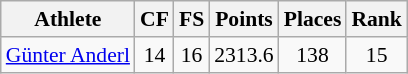<table class="wikitable" border="1" style="font-size:90%">
<tr>
<th>Athlete</th>
<th>CF</th>
<th>FS</th>
<th>Points</th>
<th>Places</th>
<th>Rank</th>
</tr>
<tr align=center>
<td align=left><a href='#'>Günter Anderl</a></td>
<td>14</td>
<td>16</td>
<td>2313.6</td>
<td>138</td>
<td>15</td>
</tr>
</table>
